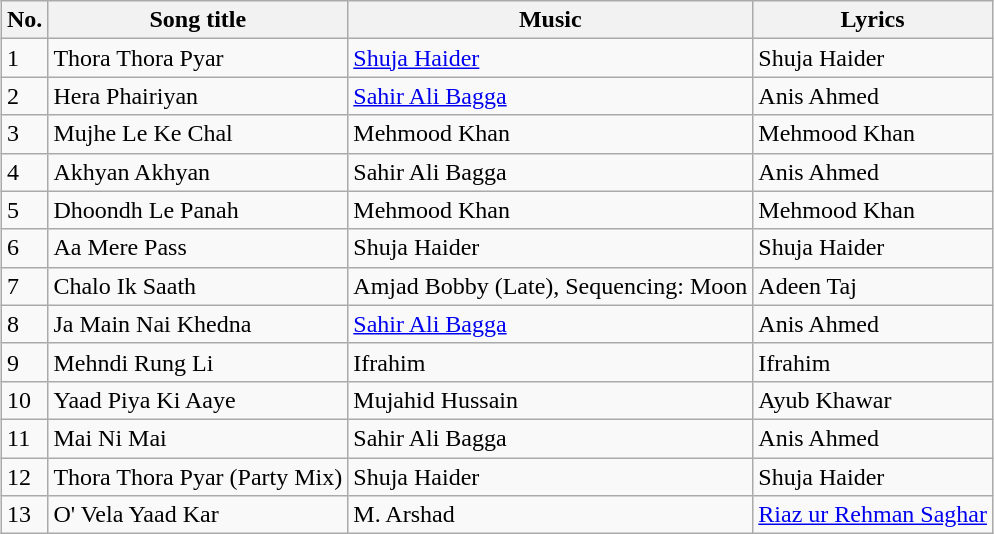<table style="margin: 1em auto 1em auto;" class="wikitable">
<tr>
<th>No.</th>
<th>Song title</th>
<th>Music</th>
<th>Lyrics</th>
</tr>
<tr>
<td>1</td>
<td>Thora Thora Pyar</td>
<td><a href='#'>Shuja Haider</a></td>
<td>Shuja Haider</td>
</tr>
<tr>
<td>2</td>
<td>Hera Phairiyan</td>
<td><a href='#'>Sahir Ali Bagga</a></td>
<td>Anis Ahmed</td>
</tr>
<tr>
<td>3</td>
<td>Mujhe Le Ke Chal</td>
<td>Mehmood Khan</td>
<td>Mehmood Khan</td>
</tr>
<tr>
<td>4</td>
<td>Akhyan Akhyan</td>
<td>Sahir Ali Bagga</td>
<td>Anis Ahmed</td>
</tr>
<tr>
<td>5</td>
<td>Dhoondh Le Panah</td>
<td>Mehmood Khan</td>
<td>Mehmood Khan</td>
</tr>
<tr>
<td>6</td>
<td>Aa Mere Pass</td>
<td>Shuja Haider</td>
<td>Shuja Haider</td>
</tr>
<tr>
<td>7</td>
<td>Chalo Ik Saath</td>
<td>Amjad Bobby (Late), Sequencing: Moon</td>
<td>Adeen Taj</td>
</tr>
<tr>
<td>8</td>
<td>Ja Main Nai Khedna</td>
<td><a href='#'>Sahir Ali Bagga</a></td>
<td>Anis Ahmed</td>
</tr>
<tr>
<td>9</td>
<td>Mehndi Rung Li</td>
<td>Ifrahim</td>
<td>Ifrahim</td>
</tr>
<tr>
<td>10</td>
<td>Yaad Piya Ki Aaye</td>
<td>Mujahid Hussain</td>
<td>Ayub Khawar</td>
</tr>
<tr>
<td>11</td>
<td>Mai Ni Mai</td>
<td>Sahir Ali Bagga</td>
<td>Anis Ahmed</td>
</tr>
<tr>
<td>12</td>
<td>Thora Thora Pyar (Party Mix)</td>
<td>Shuja Haider</td>
<td>Shuja Haider</td>
</tr>
<tr>
<td>13</td>
<td>O' Vela Yaad Kar</td>
<td>M. Arshad</td>
<td><a href='#'>Riaz ur Rehman Saghar</a></td>
</tr>
</table>
